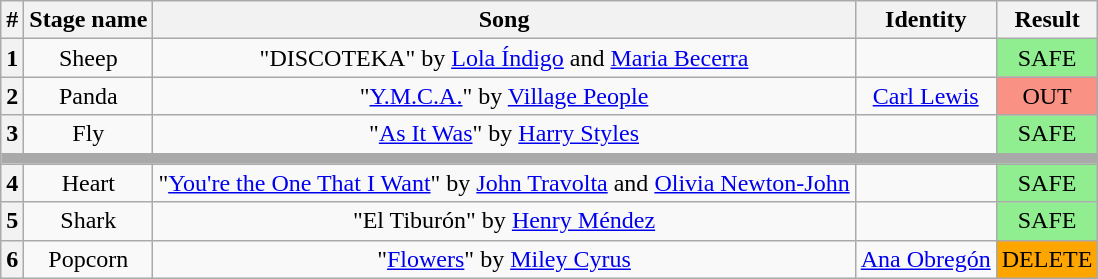<table class="wikitable plainrowheaders" style="text-align:center">
<tr>
<th>#</th>
<th>Stage name</th>
<th>Song</th>
<th>Identity</th>
<th>Result</th>
</tr>
<tr>
<th>1</th>
<td>Sheep</td>
<td>"DISCOTEKA" by <a href='#'>Lola Índigo</a> and <a href='#'>Maria Becerra</a></td>
<td></td>
<td bgcolor=lightgreen>SAFE</td>
</tr>
<tr>
<th>2</th>
<td>Panda</td>
<td>"<a href='#'>Y.M.C.A.</a>" by <a href='#'>Village People</a></td>
<td><a href='#'>Carl Lewis</a></td>
<td bgcolor="#F99185">OUT</td>
</tr>
<tr>
<th>3</th>
<td>Fly</td>
<td>"<a href='#'>As It Was</a>" by <a href='#'>Harry Styles</a></td>
<td></td>
<td bgcolor=lightgreen>SAFE</td>
</tr>
<tr>
<td colspan="5" style="background:darkgray"></td>
</tr>
<tr>
<th>4</th>
<td>Heart</td>
<td>"<a href='#'>You're the One That I Want</a>" by <a href='#'>John Travolta</a> and <a href='#'>Olivia Newton-John</a></td>
<td></td>
<td bgcolor=lightgreen>SAFE</td>
</tr>
<tr>
<th>5</th>
<td>Shark</td>
<td>"El Tiburón" by <a href='#'>Henry Méndez</a></td>
<td></td>
<td bgcolor=lightgreen>SAFE</td>
</tr>
<tr>
<th>6</th>
<td>Popcorn</td>
<td>"<a href='#'>Flowers</a>" by <a href='#'>Miley Cyrus</a></td>
<td><a href='#'>Ana Obregón</a></td>
<td bgcolor="orange">DELETE</td>
</tr>
</table>
